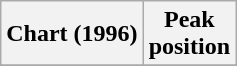<table class="wikitable plainrowheaders">
<tr>
<th>Chart (1996)</th>
<th>Peak<br>position</th>
</tr>
<tr>
</tr>
</table>
